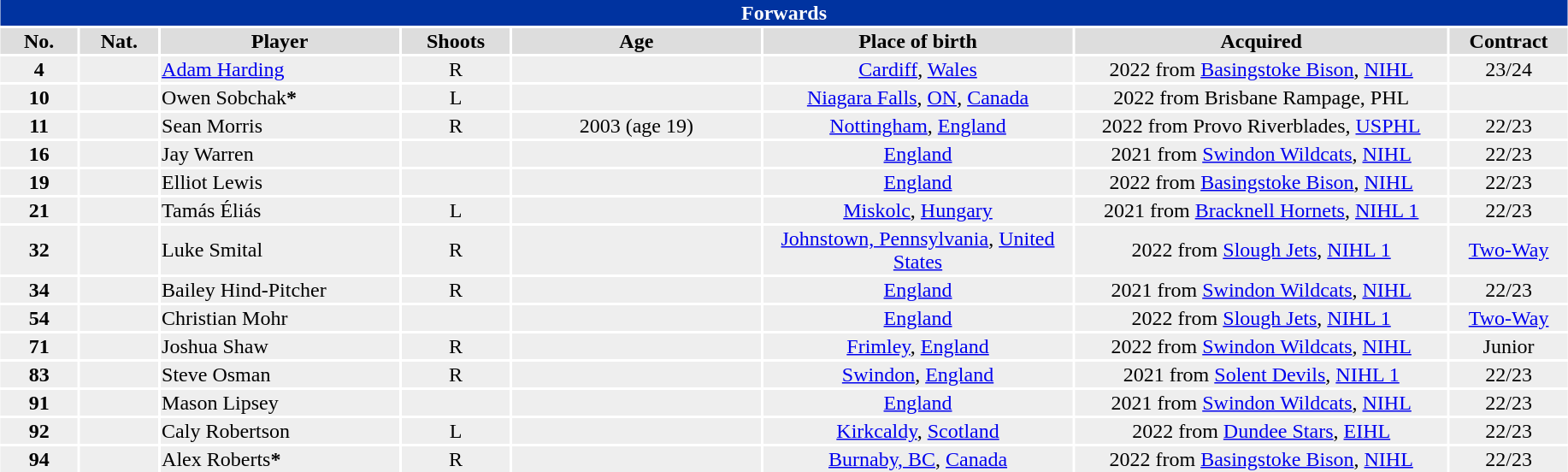<table class="toccolours"  style="width:97%; clear:both; margin:1.5em auto; text-align:center;">
<tr>
<th colspan="11" style="background:#0033A0; color:white;">Forwards</th>
</tr>
<tr style="background:#ddd;">
<th width=5%>No.</th>
<th width=5%>Nat.</th>
<th !width=22%>Player</th>
<th width=7%>Shoots</th>
<th width=16%>Age</th>
<th width=20%>Place of birth</th>
<th width=24%>Acquired</th>
<td><strong>Contract</strong></td>
</tr>
<tr style="background:#eee;">
<td><strong>4</strong></td>
<td></td>
<td align="left"><a href='#'>Adam Harding</a></td>
<td>R</td>
<td></td>
<td><a href='#'>Cardiff</a>, <a href='#'>Wales</a></td>
<td>2022 from <a href='#'>Basingstoke Bison</a>, <a href='#'>NIHL</a></td>
<td>23/24</td>
</tr>
<tr style="background:#eee;">
<td><strong>10</strong></td>
<td></td>
<td align="left">Owen Sobchak<strong>*</strong></td>
<td>L</td>
<td></td>
<td><a href='#'>Niagara Falls</a>, <a href='#'>ON</a>, <a href='#'>Canada</a></td>
<td>2022 from Brisbane Rampage, PHL</td>
<td></td>
</tr>
<tr style="background:#eee;">
<td><strong>11</strong></td>
<td></td>
<td align="left">Sean Morris</td>
<td>R</td>
<td>2003 (age 19)</td>
<td><a href='#'>Nottingham</a>, <a href='#'>England</a></td>
<td>2022 from Provo Riverblades, <a href='#'>USPHL</a></td>
<td>22/23</td>
</tr>
<tr style="background:#eee;">
<td><strong>16</strong></td>
<td></td>
<td align="left">Jay Warren</td>
<td></td>
<td></td>
<td><a href='#'>England</a></td>
<td>2021 from <a href='#'>Swindon Wildcats</a>, <a href='#'>NIHL</a></td>
<td>22/23</td>
</tr>
<tr style="background:#eee;">
<td><strong>19</strong></td>
<td></td>
<td align="left">Elliot Lewis</td>
<td></td>
<td></td>
<td><a href='#'>England</a></td>
<td>2022 from <a href='#'>Basingstoke Bison</a>, <a href='#'>NIHL</a></td>
<td>22/23</td>
</tr>
<tr style="background:#eee;">
<td><strong>21</strong></td>
<td></td>
<td align="left">Tamás Éliás</td>
<td>L</td>
<td></td>
<td><a href='#'>Miskolc</a>, <a href='#'>Hungary</a></td>
<td>2021 from <a href='#'>Bracknell Hornets</a>, <a href='#'>NIHL 1</a></td>
<td>22/23</td>
</tr>
<tr style="background:#eee;">
<td><strong>32</strong></td>
<td></td>
<td align="left">Luke Smital</td>
<td>R</td>
<td></td>
<td><a href='#'>Johnstown, Pennsylvania</a>, <a href='#'>United States</a></td>
<td>2022 from <a href='#'>Slough Jets</a>, <a href='#'>NIHL 1</a></td>
<td><a href='#'>Two-Way</a></td>
</tr>
<tr style="background:#eee;">
<td><strong>34</strong></td>
<td></td>
<td align="left">Bailey Hind-Pitcher</td>
<td>R</td>
<td></td>
<td><a href='#'>England</a></td>
<td>2021 from <a href='#'>Swindon Wildcats</a>, <a href='#'>NIHL</a></td>
<td>22/23</td>
</tr>
<tr style="background:#eee;">
<td><strong>54</strong></td>
<td></td>
<td align="left">Christian Mohr</td>
<td></td>
<td></td>
<td><a href='#'>England</a></td>
<td>2022 from <a href='#'>Slough Jets</a>, <a href='#'>NIHL 1</a></td>
<td><a href='#'>Two-Way</a></td>
</tr>
<tr style="background:#eee;">
<td><strong>71</strong></td>
<td></td>
<td align="left">Joshua Shaw</td>
<td>R</td>
<td></td>
<td><a href='#'>Frimley</a>, <a href='#'>England</a></td>
<td>2022 from <a href='#'>Swindon Wildcats</a>, <a href='#'>NIHL</a></td>
<td>Junior</td>
</tr>
<tr style="background:#eee;">
<td><strong>83</strong></td>
<td></td>
<td align="left">Steve Osman</td>
<td>R</td>
<td></td>
<td><a href='#'>Swindon</a>, <a href='#'>England</a></td>
<td>2021 from <a href='#'>Solent Devils</a>, <a href='#'>NIHL 1</a></td>
<td>22/23</td>
</tr>
<tr style="background:#eee;">
<td><strong>91</strong></td>
<td></td>
<td align="left">Mason Lipsey</td>
<td></td>
<td></td>
<td><a href='#'>England</a></td>
<td>2021 from <a href='#'>Swindon Wildcats</a>, <a href='#'>NIHL</a></td>
<td>22/23</td>
</tr>
<tr style="background:#eee;">
<td><strong>92</strong></td>
<td></td>
<td align="left">Caly Robertson</td>
<td>L</td>
<td></td>
<td><a href='#'>Kirkcaldy</a>, <a href='#'>Scotland</a></td>
<td>2022 from <a href='#'>Dundee Stars</a>, <a href='#'>EIHL</a></td>
<td>22/23</td>
</tr>
<tr style="background:#eee;">
<td><strong>94</strong></td>
<td></td>
<td align="left">Alex Roberts<strong>*</strong></td>
<td>R</td>
<td></td>
<td><a href='#'>Burnaby, BC</a>, <a href='#'>Canada</a></td>
<td>2022 from <a href='#'>Basingstoke Bison</a>, <a href='#'>NIHL</a></td>
<td>22/23</td>
</tr>
</table>
